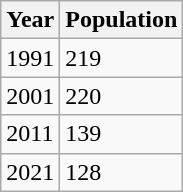<table class="wikitable">
<tr>
<th>Year</th>
<th>Population</th>
</tr>
<tr>
<td>1991</td>
<td>219</td>
</tr>
<tr>
<td>2001</td>
<td>220</td>
</tr>
<tr>
<td>2011</td>
<td>139</td>
</tr>
<tr>
<td>2021</td>
<td>128</td>
</tr>
</table>
